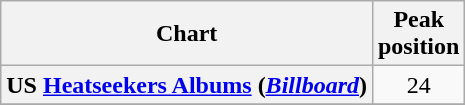<table class="wikitable sortable plainrowheaders" style="text-align:center;" border="1">
<tr>
<th scope="col">Chart</th>
<th scope="col">Peak<br>position</th>
</tr>
<tr>
<th scope="row">US <a href='#'>Heatseekers Albums</a> (<em><a href='#'>Billboard</a></em>)</th>
<td>24</td>
</tr>
<tr>
</tr>
</table>
